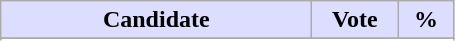<table class="wikitable">
<tr>
<th style="background:#ddf; width:200px;">Candidate</th>
<th style="background:#ddf; width:50px;">Vote</th>
<th style="background:#ddf; width:30px;">%</th>
</tr>
<tr>
</tr>
<tr>
</tr>
</table>
